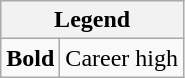<table class="wikitable mw-collapsible mw-collapsed">
<tr>
<th colspan="2">Legend</th>
</tr>
<tr>
<td><strong>Bold</strong></td>
<td>Career high</td>
</tr>
</table>
